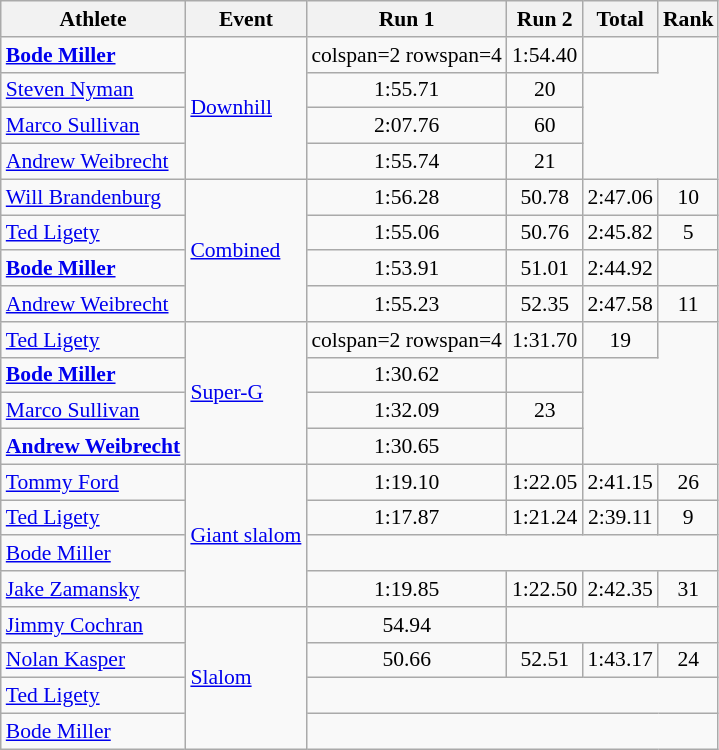<table class=wikitable style=font-size:90%;text-align:center>
<tr>
<th>Athlete</th>
<th>Event</th>
<th>Run 1</th>
<th>Run 2</th>
<th>Total</th>
<th>Rank</th>
</tr>
<tr>
<td align=left><strong><a href='#'>Bode Miller</a></strong></td>
<td align=left rowspan=4><a href='#'>Downhill</a></td>
<td>colspan=2 rowspan=4 </td>
<td>1:54.40</td>
<td></td>
</tr>
<tr>
<td align=left><a href='#'>Steven Nyman</a></td>
<td>1:55.71</td>
<td>20</td>
</tr>
<tr>
<td align=left><a href='#'>Marco Sullivan</a></td>
<td>2:07.76</td>
<td>60</td>
</tr>
<tr>
<td align=left><a href='#'>Andrew Weibrecht</a></td>
<td>1:55.74</td>
<td>21</td>
</tr>
<tr>
<td align=left><a href='#'>Will Brandenburg</a></td>
<td align=left rowspan=4><a href='#'>Combined</a></td>
<td>1:56.28</td>
<td>50.78</td>
<td>2:47.06</td>
<td>10</td>
</tr>
<tr>
<td align=left><a href='#'>Ted Ligety</a></td>
<td>1:55.06</td>
<td>50.76</td>
<td>2:45.82</td>
<td>5</td>
</tr>
<tr>
<td align=left><strong><a href='#'>Bode Miller</a></strong></td>
<td>1:53.91</td>
<td>51.01</td>
<td>2:44.92</td>
<td></td>
</tr>
<tr>
<td align=left><a href='#'>Andrew Weibrecht</a></td>
<td>1:55.23</td>
<td>52.35</td>
<td>2:47.58</td>
<td>11</td>
</tr>
<tr>
<td align=left><a href='#'>Ted Ligety</a></td>
<td align=left rowspan=4><a href='#'>Super-G</a></td>
<td>colspan=2 rowspan=4 </td>
<td>1:31.70</td>
<td>19</td>
</tr>
<tr>
<td align=left><strong><a href='#'>Bode Miller</a></strong></td>
<td>1:30.62</td>
<td></td>
</tr>
<tr>
<td align=left><a href='#'>Marco Sullivan</a></td>
<td>1:32.09</td>
<td>23</td>
</tr>
<tr>
<td align=left><strong><a href='#'>Andrew Weibrecht</a></strong></td>
<td>1:30.65</td>
<td></td>
</tr>
<tr>
<td align=left><a href='#'>Tommy Ford</a></td>
<td align=left rowspan=4><a href='#'>Giant slalom</a></td>
<td>1:19.10</td>
<td>1:22.05</td>
<td>2:41.15</td>
<td>26</td>
</tr>
<tr>
<td align=left><a href='#'>Ted Ligety</a></td>
<td>1:17.87</td>
<td>1:21.24</td>
<td>2:39.11</td>
<td>9</td>
</tr>
<tr>
<td align=left><a href='#'>Bode Miller</a></td>
<td colspan=4></td>
</tr>
<tr>
<td align=left><a href='#'>Jake Zamansky</a></td>
<td>1:19.85</td>
<td>1:22.50</td>
<td>2:42.35</td>
<td>31</td>
</tr>
<tr>
<td align=left><a href='#'>Jimmy Cochran</a></td>
<td align=left rowspan=4><a href='#'>Slalom</a></td>
<td>54.94</td>
<td colspan=3></td>
</tr>
<tr>
<td align=left><a href='#'>Nolan Kasper</a></td>
<td>50.66</td>
<td>52.51</td>
<td>1:43.17</td>
<td>24</td>
</tr>
<tr>
<td align=left><a href='#'>Ted Ligety</a></td>
<td colspan=4></td>
</tr>
<tr>
<td align=left><a href='#'>Bode Miller</a></td>
<td colspan=4></td>
</tr>
</table>
